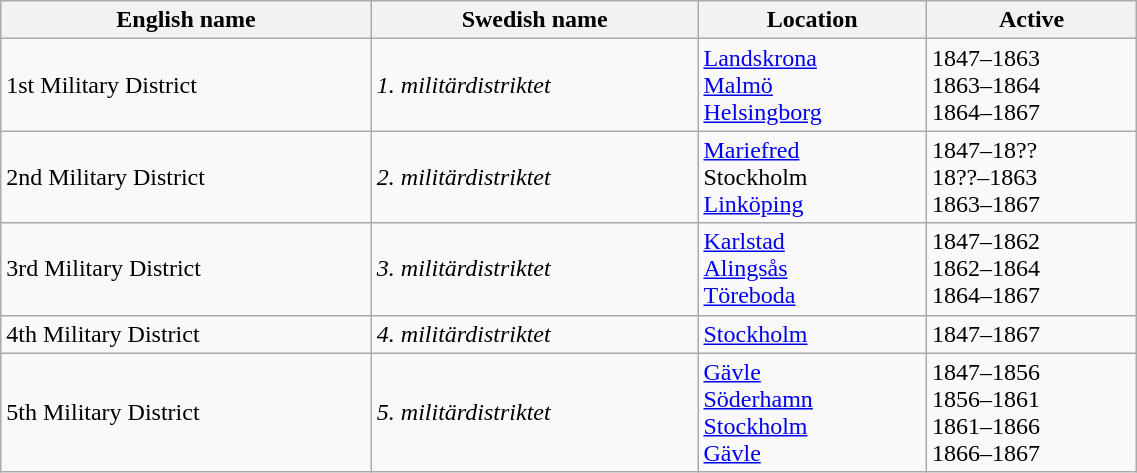<table class="wikitable" width= "60%">
<tr>
<th>English name</th>
<th>Swedish name</th>
<th>Location</th>
<th>Active</th>
</tr>
<tr>
<td>1st Military District</td>
<td><em>1. militärdistriktet</em></td>
<td><a href='#'>Landskrona</a><br><a href='#'>Malmö</a><br><a href='#'>Helsingborg</a></td>
<td>1847–1863<br>1863–1864<br>1864–1867</td>
</tr>
<tr>
<td>2nd Military District</td>
<td><em>2. militärdistriktet</em></td>
<td><a href='#'>Mariefred</a><br>Stockholm<br><a href='#'>Linköping</a></td>
<td>1847–18??<br>18??–1863<br>1863–1867</td>
</tr>
<tr>
<td>3rd Military District</td>
<td><em>3. militärdistriktet</em></td>
<td><a href='#'>Karlstad</a><br><a href='#'>Alingsås</a><br><a href='#'>Töreboda</a></td>
<td>1847–1862<br>1862–1864<br>1864–1867</td>
</tr>
<tr>
<td>4th Military District</td>
<td><em>4. militärdistriktet</em></td>
<td><a href='#'>Stockholm</a></td>
<td>1847–1867</td>
</tr>
<tr>
<td>5th Military District</td>
<td><em>5. militärdistriktet</em></td>
<td><a href='#'>Gävle</a><br><a href='#'>Söderhamn</a><br><a href='#'>Stockholm</a><br><a href='#'>Gävle</a></td>
<td>1847–1856<br>1856–1861<br>1861–1866<br>1866–1867</td>
</tr>
</table>
